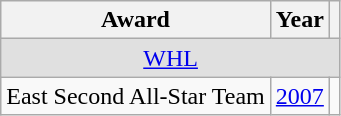<table class="wikitable">
<tr>
<th>Award</th>
<th>Year</th>
<th></th>
</tr>
<tr ALIGN="center" bgcolor="#e0e0e0">
<td colspan="3"><a href='#'>WHL</a></td>
</tr>
<tr>
<td>East Second All-Star Team</td>
<td><a href='#'>2007</a></td>
<td></td>
</tr>
</table>
